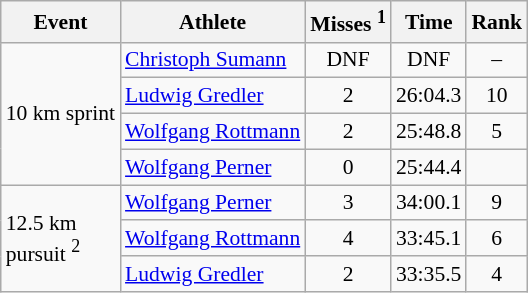<table class="wikitable" style="font-size:90%">
<tr>
<th>Event</th>
<th>Athlete</th>
<th>Misses <sup>1</sup></th>
<th>Time</th>
<th>Rank</th>
</tr>
<tr>
<td rowspan="4">10 km sprint</td>
<td><a href='#'>Christoph Sumann</a></td>
<td align="center">DNF</td>
<td align="center">DNF</td>
<td align="center">–</td>
</tr>
<tr>
<td><a href='#'>Ludwig Gredler</a></td>
<td align="center">2</td>
<td align="center">26:04.3</td>
<td align="center">10</td>
</tr>
<tr>
<td><a href='#'>Wolfgang Rottmann</a></td>
<td align="center">2</td>
<td align="center">25:48.8</td>
<td align="center">5</td>
</tr>
<tr>
<td><a href='#'>Wolfgang Perner</a></td>
<td align="center">0</td>
<td align="center">25:44.4</td>
<td align="center"></td>
</tr>
<tr>
<td rowspan="3">12.5 km <br> pursuit <sup>2</sup></td>
<td><a href='#'>Wolfgang Perner</a></td>
<td align="center">3</td>
<td align="center">34:00.1</td>
<td align="center">9</td>
</tr>
<tr>
<td><a href='#'>Wolfgang Rottmann</a></td>
<td align="center">4</td>
<td align="center">33:45.1</td>
<td align="center">6</td>
</tr>
<tr>
<td><a href='#'>Ludwig Gredler</a></td>
<td align="center">2</td>
<td align="center">33:35.5</td>
<td align="center">4</td>
</tr>
</table>
